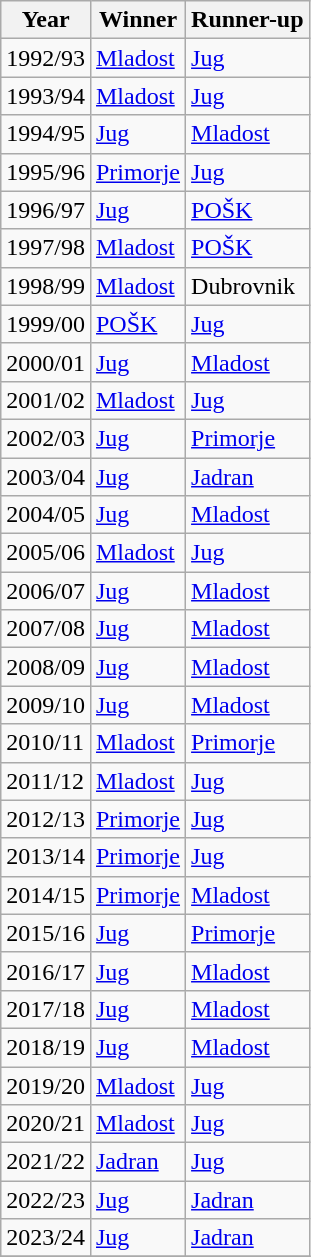<table class="wikitable">
<tr>
<th>Year</th>
<th>Winner</th>
<th>Runner-up</th>
</tr>
<tr>
<td>1992/93</td>
<td><a href='#'>Mladost</a></td>
<td><a href='#'>Jug</a></td>
</tr>
<tr>
<td>1993/94</td>
<td><a href='#'>Mladost</a></td>
<td><a href='#'>Jug</a></td>
</tr>
<tr>
<td>1994/95</td>
<td><a href='#'>Jug</a></td>
<td><a href='#'>Mladost</a></td>
</tr>
<tr>
<td>1995/96</td>
<td><a href='#'>Primorje</a></td>
<td><a href='#'>Jug</a></td>
</tr>
<tr>
<td>1996/97</td>
<td><a href='#'>Jug</a></td>
<td><a href='#'>POŠK</a></td>
</tr>
<tr>
<td>1997/98</td>
<td><a href='#'>Mladost</a></td>
<td><a href='#'>POŠK</a></td>
</tr>
<tr>
<td>1998/99</td>
<td><a href='#'>Mladost</a></td>
<td>Dubrovnik</td>
</tr>
<tr>
<td>1999/00</td>
<td><a href='#'>POŠK</a></td>
<td><a href='#'>Jug</a></td>
</tr>
<tr>
<td>2000/01</td>
<td><a href='#'>Jug</a></td>
<td><a href='#'>Mladost</a></td>
</tr>
<tr>
<td>2001/02</td>
<td><a href='#'>Mladost</a></td>
<td><a href='#'>Jug</a></td>
</tr>
<tr>
<td>2002/03</td>
<td><a href='#'>Jug</a></td>
<td><a href='#'>Primorje</a></td>
</tr>
<tr>
<td>2003/04</td>
<td><a href='#'>Jug</a></td>
<td><a href='#'>Jadran</a></td>
</tr>
<tr>
<td>2004/05</td>
<td><a href='#'>Jug</a></td>
<td><a href='#'>Mladost</a></td>
</tr>
<tr>
<td>2005/06</td>
<td><a href='#'>Mladost</a></td>
<td><a href='#'>Jug</a></td>
</tr>
<tr>
<td>2006/07</td>
<td><a href='#'>Jug</a></td>
<td><a href='#'>Mladost</a></td>
</tr>
<tr>
<td>2007/08</td>
<td><a href='#'>Jug</a></td>
<td><a href='#'>Mladost</a></td>
</tr>
<tr>
<td>2008/09</td>
<td><a href='#'>Jug</a></td>
<td><a href='#'>Mladost</a></td>
</tr>
<tr>
<td>2009/10</td>
<td><a href='#'>Jug</a></td>
<td><a href='#'>Mladost</a></td>
</tr>
<tr>
<td>2010/11</td>
<td><a href='#'>Mladost</a></td>
<td><a href='#'>Primorje</a></td>
</tr>
<tr>
<td>2011/12</td>
<td><a href='#'>Mladost</a></td>
<td><a href='#'>Jug</a></td>
</tr>
<tr>
<td>2012/13</td>
<td><a href='#'>Primorje</a></td>
<td><a href='#'>Jug</a></td>
</tr>
<tr>
<td>2013/14</td>
<td><a href='#'>Primorje</a></td>
<td><a href='#'>Jug</a></td>
</tr>
<tr>
<td>2014/15</td>
<td><a href='#'>Primorje</a></td>
<td><a href='#'>Mladost</a></td>
</tr>
<tr>
<td>2015/16</td>
<td><a href='#'>Jug</a></td>
<td><a href='#'>Primorje</a></td>
</tr>
<tr>
<td>2016/17</td>
<td><a href='#'>Jug</a></td>
<td><a href='#'>Mladost</a></td>
</tr>
<tr>
<td>2017/18</td>
<td><a href='#'>Jug</a></td>
<td><a href='#'>Mladost</a></td>
</tr>
<tr>
<td>2018/19</td>
<td><a href='#'>Jug</a></td>
<td><a href='#'>Mladost</a></td>
</tr>
<tr>
<td>2019/20</td>
<td><a href='#'>Mladost</a></td>
<td><a href='#'>Jug</a></td>
</tr>
<tr>
<td>2020/21</td>
<td><a href='#'>Mladost</a></td>
<td><a href='#'>Jug</a></td>
</tr>
<tr>
<td>2021/22</td>
<td><a href='#'>Jadran</a></td>
<td><a href='#'>Jug</a></td>
</tr>
<tr>
<td>2022/23</td>
<td><a href='#'>Jug</a></td>
<td><a href='#'>Jadran</a></td>
</tr>
<tr>
<td>2023/24</td>
<td><a href='#'>Jug</a></td>
<td><a href='#'>Jadran</a></td>
</tr>
<tr>
</tr>
</table>
